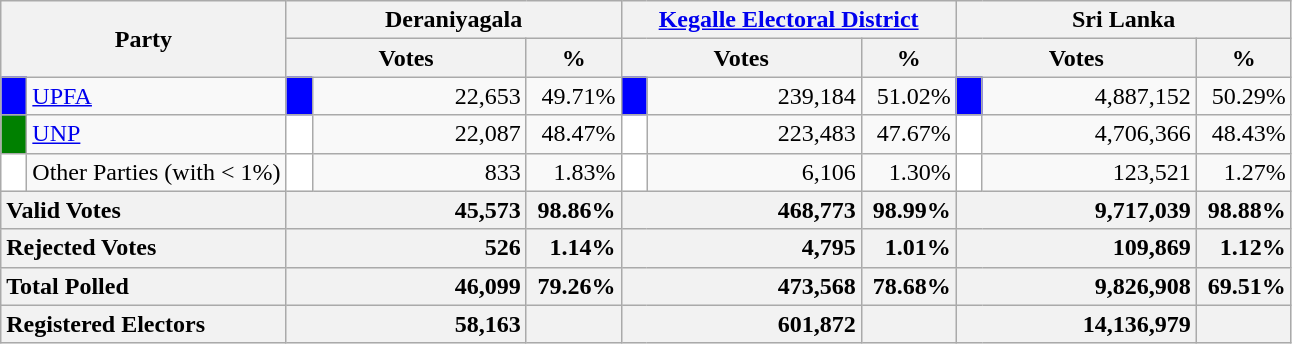<table class="wikitable">
<tr>
<th colspan="2" width="144px"rowspan="2">Party</th>
<th colspan="3" width="216px">Deraniyagala</th>
<th colspan="3" width="216px"><a href='#'>Kegalle Electoral District</a></th>
<th colspan="3" width="216px">Sri Lanka</th>
</tr>
<tr>
<th colspan="2" width="144px">Votes</th>
<th>%</th>
<th colspan="2" width="144px">Votes</th>
<th>%</th>
<th colspan="2" width="144px">Votes</th>
<th>%</th>
</tr>
<tr>
<td style="background-color:blue;" width="10px"></td>
<td style="text-align:left;"><a href='#'>UPFA</a></td>
<td style="background-color:blue;" width="10px"></td>
<td style="text-align:right;">22,653</td>
<td style="text-align:right;">49.71%</td>
<td style="background-color:blue;" width="10px"></td>
<td style="text-align:right;">239,184</td>
<td style="text-align:right;">51.02%</td>
<td style="background-color:blue;" width="10px"></td>
<td style="text-align:right;">4,887,152</td>
<td style="text-align:right;">50.29%</td>
</tr>
<tr>
<td style="background-color:green;" width="10px"></td>
<td style="text-align:left;"><a href='#'>UNP</a></td>
<td style="background-color:white;" width="10px"></td>
<td style="text-align:right;">22,087</td>
<td style="text-align:right;">48.47%</td>
<td style="background-color:white;" width="10px"></td>
<td style="text-align:right;">223,483</td>
<td style="text-align:right;">47.67%</td>
<td style="background-color:white;" width="10px"></td>
<td style="text-align:right;">4,706,366</td>
<td style="text-align:right;">48.43%</td>
</tr>
<tr>
<td style="background-color:white;" width="10px"></td>
<td style="text-align:left;">Other Parties (with < 1%)</td>
<td style="background-color:white;" width="10px"></td>
<td style="text-align:right;">833</td>
<td style="text-align:right;">1.83%</td>
<td style="background-color:white;" width="10px"></td>
<td style="text-align:right;">6,106</td>
<td style="text-align:right;">1.30%</td>
<td style="background-color:white;" width="10px"></td>
<td style="text-align:right;">123,521</td>
<td style="text-align:right;">1.27%</td>
</tr>
<tr>
<th colspan="2" width="144px"style="text-align:left;">Valid Votes</th>
<th style="text-align:right;"colspan="2" width="144px">45,573</th>
<th style="text-align:right;">98.86%</th>
<th style="text-align:right;"colspan="2" width="144px">468,773</th>
<th style="text-align:right;">98.99%</th>
<th style="text-align:right;"colspan="2" width="144px">9,717,039</th>
<th style="text-align:right;">98.88%</th>
</tr>
<tr>
<th colspan="2" width="144px"style="text-align:left;">Rejected Votes</th>
<th style="text-align:right;"colspan="2" width="144px">526</th>
<th style="text-align:right;">1.14%</th>
<th style="text-align:right;"colspan="2" width="144px">4,795</th>
<th style="text-align:right;">1.01%</th>
<th style="text-align:right;"colspan="2" width="144px">109,869</th>
<th style="text-align:right;">1.12%</th>
</tr>
<tr>
<th colspan="2" width="144px"style="text-align:left;">Total Polled</th>
<th style="text-align:right;"colspan="2" width="144px">46,099</th>
<th style="text-align:right;">79.26%</th>
<th style="text-align:right;"colspan="2" width="144px">473,568</th>
<th style="text-align:right;">78.68%</th>
<th style="text-align:right;"colspan="2" width="144px">9,826,908</th>
<th style="text-align:right;">69.51%</th>
</tr>
<tr>
<th colspan="2" width="144px"style="text-align:left;">Registered Electors</th>
<th style="text-align:right;"colspan="2" width="144px">58,163</th>
<th></th>
<th style="text-align:right;"colspan="2" width="144px">601,872</th>
<th></th>
<th style="text-align:right;"colspan="2" width="144px">14,136,979</th>
<th></th>
</tr>
</table>
